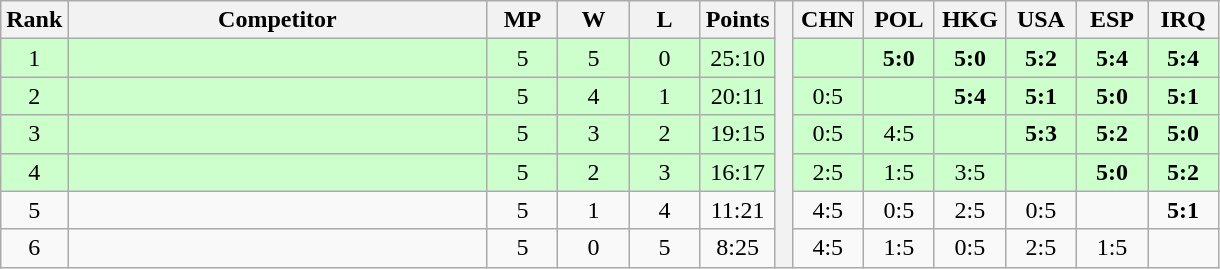<table class="wikitable" style="text-align:center">
<tr>
<th>Rank</th>
<th style="width:17em">Competitor</th>
<th style="width:2.5em">MP</th>
<th style="width:2.5em">W</th>
<th style="width:2.5em">L</th>
<th>Points</th>
<th rowspan="7"> </th>
<th style="width:2.5em">CHN</th>
<th style="width:2.5em">POL</th>
<th style="width:2.5em">HKG</th>
<th style="width:2.5em">USA</th>
<th style="width:2.5em">ESP</th>
<th style="width:2.5em">IRQ</th>
</tr>
<tr style="background:#cfc;">
<td>1</td>
<td style="text-align:left"></td>
<td>5</td>
<td>5</td>
<td>0</td>
<td>25:10</td>
<td></td>
<td><strong>5:0</strong></td>
<td><strong>5:0</strong></td>
<td><strong>5:2</strong></td>
<td><strong>5:4</strong></td>
<td><strong>5:4</strong></td>
</tr>
<tr style="background:#cfc;">
<td>2</td>
<td style="text-align:left"></td>
<td>5</td>
<td>4</td>
<td>1</td>
<td>20:11</td>
<td>0:5</td>
<td></td>
<td><strong>5:4</strong></td>
<td><strong>5:1</strong></td>
<td><strong>5:0</strong></td>
<td><strong>5:1</strong></td>
</tr>
<tr style="background:#cfc;">
<td>3</td>
<td style="text-align:left"></td>
<td>5</td>
<td>3</td>
<td>2</td>
<td>19:15</td>
<td>0:5</td>
<td>4:5</td>
<td></td>
<td><strong>5:3</strong></td>
<td><strong>5:2</strong></td>
<td><strong>5:0</strong></td>
</tr>
<tr style="background:#cfc;">
<td>4</td>
<td style="text-align:left"></td>
<td>5</td>
<td>2</td>
<td>3</td>
<td>16:17</td>
<td>2:5</td>
<td>1:5</td>
<td>3:5</td>
<td></td>
<td><strong>5:0</strong></td>
<td><strong>5:2</strong></td>
</tr>
<tr>
<td>5</td>
<td style="text-align:left"></td>
<td>5</td>
<td>1</td>
<td>4</td>
<td>11:21</td>
<td>4:5</td>
<td>0:5</td>
<td>2:5</td>
<td>0:5</td>
<td></td>
<td><strong>5:1</strong></td>
</tr>
<tr>
<td>6</td>
<td style="text-align:left"></td>
<td>5</td>
<td>0</td>
<td>5</td>
<td>8:25</td>
<td>4:5</td>
<td>1:5</td>
<td>0:5</td>
<td>2:5</td>
<td>1:5</td>
<td></td>
</tr>
</table>
